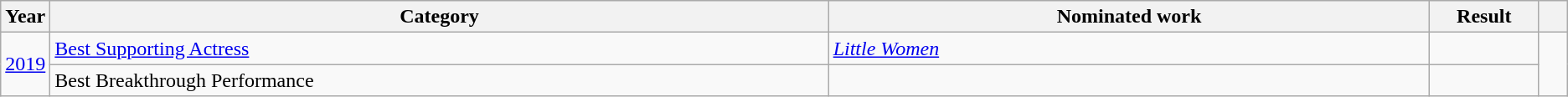<table class="wikitable sortable">
<tr>
<th scope="col" style="width:1em;">Year</th>
<th scope="col" style="width:39em;">Category</th>
<th scope="col" style="width:30em;">Nominated work</th>
<th scope="col" style="width:5em;">Result</th>
<th scope="col" style="width:1em;"class="unsortable"></th>
</tr>
<tr>
<td rowspan="2"><a href='#'>2019</a></td>
<td><a href='#'>Best Supporting Actress</a></td>
<td><em><a href='#'>Little Women</a></em></td>
<td></td>
<td align="center" rowspan="2"></td>
</tr>
<tr>
<td>Best Breakthrough Performance</td>
<td></td>
<td></td>
</tr>
</table>
